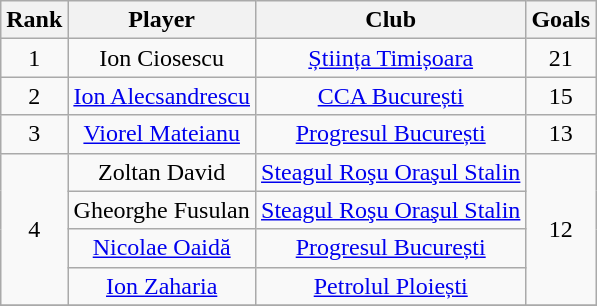<table class="wikitable sortable" style="text-align:center">
<tr>
<th>Rank</th>
<th>Player</th>
<th>Club</th>
<th>Goals</th>
</tr>
<tr>
<td rowspan=1 align=center>1</td>
<td>Ion Ciosescu</td>
<td><a href='#'>Știința Timișoara</a></td>
<td rowspan=1 align=center>21</td>
</tr>
<tr>
<td rowspan=1 align=center>2</td>
<td><a href='#'>Ion Alecsandrescu</a></td>
<td><a href='#'>CCA București</a></td>
<td rowspan=1 align=center>15</td>
</tr>
<tr>
<td rowspan=1 align=center>3</td>
<td><a href='#'>Viorel Mateianu</a></td>
<td><a href='#'>Progresul București</a></td>
<td rowspan=1 align=center>13</td>
</tr>
<tr>
<td rowspan=4 align=center>4</td>
<td>Zoltan David</td>
<td><a href='#'>Steagul Roşu Oraşul Stalin</a></td>
<td rowspan=4 align=center>12</td>
</tr>
<tr>
<td>Gheorghe Fusulan</td>
<td><a href='#'>Steagul Roşu Oraşul Stalin</a></td>
</tr>
<tr>
<td><a href='#'>Nicolae Oaidă</a></td>
<td><a href='#'>Progresul București</a></td>
</tr>
<tr>
<td><a href='#'>Ion Zaharia</a></td>
<td><a href='#'>Petrolul Ploiești</a></td>
</tr>
<tr>
</tr>
</table>
